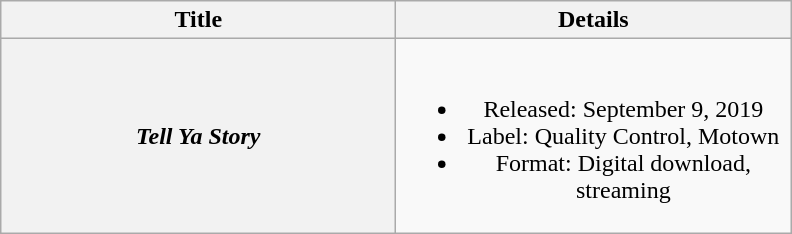<table class="wikitable plainrowheaders" style="text-align:center;">
<tr>
<th scope="col" style="width:16em;">Title</th>
<th scope="col" style="width:16em;">Details</th>
</tr>
<tr>
<th scope="row"><em>Tell Ya Story</em></th>
<td><br><ul><li>Released: September 9, 2019</li><li>Label: Quality Control, Motown</li><li>Format: Digital download, streaming</li></ul></td>
</tr>
</table>
